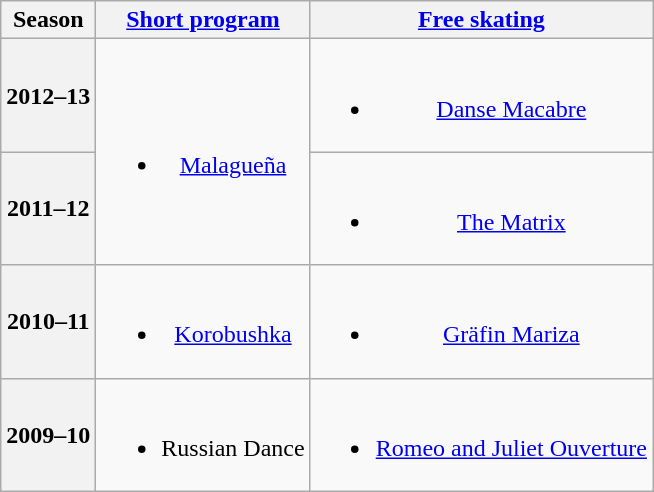<table class="wikitable" style="text-align:center">
<tr>
<th>Season</th>
<th><a href='#'>Short program</a></th>
<th><a href='#'>Free skating</a></th>
</tr>
<tr>
<th>2012–13</th>
<td rowspan=2><br><ul><li><a href='#'>Malagueña</a> <br></li></ul></td>
<td><br><ul><li><a href='#'>Danse Macabre</a> <br></li></ul></td>
</tr>
<tr>
<th>2011–12<br></th>
<td><br><ul><li><a href='#'>The Matrix</a> <br></li></ul></td>
</tr>
<tr>
<th>2010–11<br></th>
<td><br><ul><li><a href='#'>Korobushka</a> <br></li></ul></td>
<td><br><ul><li><a href='#'>Gräfin Mariza</a> <br></li></ul></td>
</tr>
<tr>
<th>2009–10<br></th>
<td><br><ul><li>Russian Dance</li></ul></td>
<td><br><ul><li><a href='#'>Romeo and Juliet Ouverture</a> <br></li></ul></td>
</tr>
</table>
